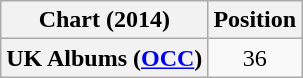<table class="wikitable plainrowheaders sortable" style="text-align:center;">
<tr>
<th>Chart (2014)</th>
<th>Position</th>
</tr>
<tr>
<th scope="row">UK Albums (<a href='#'>OCC</a>)</th>
<td>36</td>
</tr>
</table>
